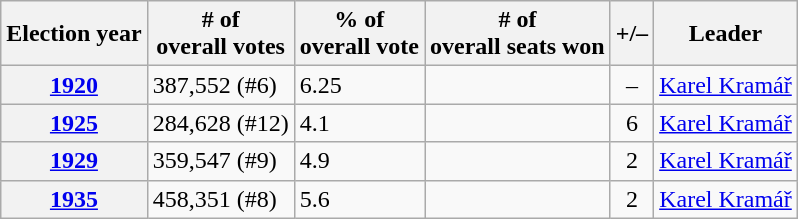<table class=wikitable>
<tr>
<th>Election year</th>
<th># of<br>overall votes</th>
<th>% of<br>overall vote</th>
<th># of<br>overall seats won</th>
<th>+/–</th>
<th>Leader</th>
</tr>
<tr>
<th><a href='#'>1920</a></th>
<td>387,552 (#6)</td>
<td>6.25</td>
<td></td>
<td style="text-align: center">–</td>
<td style="text-align: center"><a href='#'>Karel Kramář</a></td>
</tr>
<tr>
<th><a href='#'>1925</a></th>
<td>284,628 (#12)</td>
<td>4.1</td>
<td></td>
<td style="text-align: center"> 6</td>
<td style="text-align: center"><a href='#'>Karel Kramář</a></td>
</tr>
<tr>
<th><a href='#'>1929</a></th>
<td>359,547 (#9)</td>
<td>4.9</td>
<td></td>
<td style="text-align: center"> 2</td>
<td style="text-align: center"><a href='#'>Karel Kramář</a></td>
</tr>
<tr>
<th><a href='#'>1935</a></th>
<td>458,351 (#8)</td>
<td>5.6</td>
<td></td>
<td style="text-align: center"> 2</td>
<td style="text-align: center"><a href='#'>Karel Kramář</a></td>
</tr>
</table>
